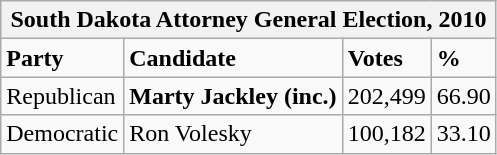<table class="wikitable">
<tr>
<th colspan="4">South Dakota Attorney General Election, 2010</th>
</tr>
<tr>
<td><strong>Party</strong></td>
<td><strong>Candidate</strong></td>
<td><strong>Votes</strong></td>
<td><strong>%</strong></td>
</tr>
<tr>
<td>Republican</td>
<td><strong>Marty Jackley (inc.)</strong></td>
<td>202,499</td>
<td>66.90</td>
</tr>
<tr>
<td>Democratic</td>
<td>Ron Volesky</td>
<td>100,182</td>
<td>33.10</td>
</tr>
</table>
